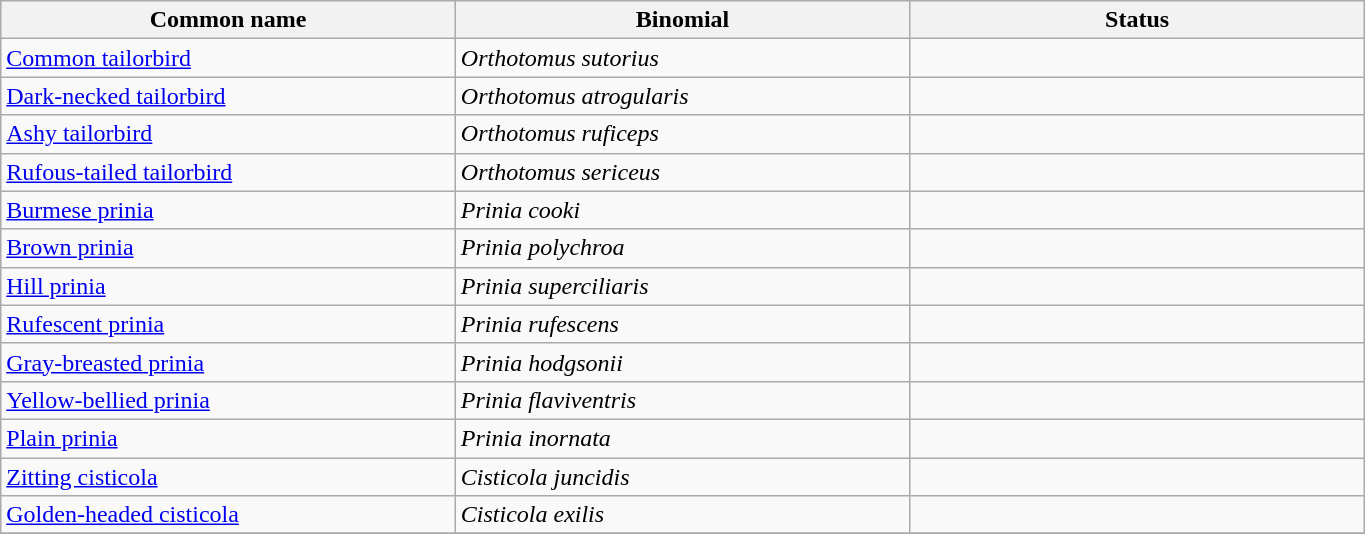<table width=72% class="wikitable">
<tr>
<th width=24%>Common name</th>
<th width=24%>Binomial</th>
<th width=24%>Status</th>
</tr>
<tr>
<td><a href='#'>Common tailorbird</a></td>
<td><em>Orthotomus sutorius</em></td>
<td></td>
</tr>
<tr>
<td><a href='#'>Dark-necked tailorbird</a></td>
<td><em>Orthotomus atrogularis</em></td>
<td></td>
</tr>
<tr>
<td><a href='#'>Ashy tailorbird</a></td>
<td><em>Orthotomus ruficeps</em></td>
<td></td>
</tr>
<tr>
<td><a href='#'>Rufous-tailed tailorbird</a></td>
<td><em>Orthotomus sericeus</em></td>
<td></td>
</tr>
<tr>
<td><a href='#'>Burmese prinia</a></td>
<td><em>Prinia cooki</em></td>
<td></td>
</tr>
<tr>
<td><a href='#'>Brown prinia</a></td>
<td><em>Prinia polychroa</em></td>
<td></td>
</tr>
<tr>
<td><a href='#'>Hill prinia</a></td>
<td><em>Prinia superciliaris</em></td>
<td></td>
</tr>
<tr>
<td><a href='#'>Rufescent prinia</a></td>
<td><em>Prinia rufescens</em></td>
<td></td>
</tr>
<tr>
<td><a href='#'>Gray-breasted prinia</a></td>
<td><em>Prinia hodgsonii</em></td>
<td></td>
</tr>
<tr>
<td><a href='#'>Yellow-bellied prinia</a></td>
<td><em>Prinia flaviventris</em></td>
<td></td>
</tr>
<tr>
<td><a href='#'>Plain prinia</a></td>
<td><em>Prinia inornata</em></td>
<td></td>
</tr>
<tr>
<td><a href='#'>Zitting cisticola</a></td>
<td><em>Cisticola juncidis</em></td>
<td></td>
</tr>
<tr>
<td><a href='#'>Golden-headed cisticola</a></td>
<td><em>Cisticola exilis</em></td>
<td></td>
</tr>
<tr>
</tr>
</table>
